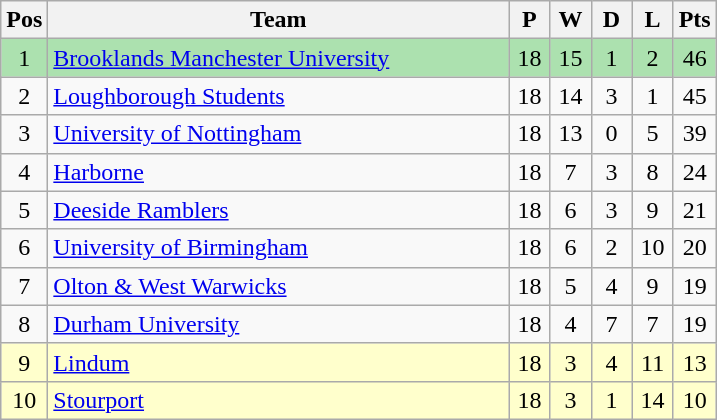<table class="wikitable" style="font-size: 100%">
<tr>
<th width=20>Pos</th>
<th width=300>Team</th>
<th width=20>P</th>
<th width=20>W</th>
<th width=20>D</th>
<th width=20>L</th>
<th width=20>Pts</th>
</tr>
<tr align=center style="background:#ACE1AF;">
<td>1</td>
<td align="left"><a href='#'>Brooklands Manchester University</a></td>
<td>18</td>
<td>15</td>
<td>1</td>
<td>2</td>
<td>46</td>
</tr>
<tr align=center>
<td>2</td>
<td align="left"><a href='#'>Loughborough Students</a></td>
<td>18</td>
<td>14</td>
<td>3</td>
<td>1</td>
<td>45</td>
</tr>
<tr align=center>
<td>3</td>
<td align="left"><a href='#'>University of Nottingham</a></td>
<td>18</td>
<td>13</td>
<td>0</td>
<td>5</td>
<td>39</td>
</tr>
<tr align=center>
<td>4</td>
<td align="left"><a href='#'>Harborne</a></td>
<td>18</td>
<td>7</td>
<td>3</td>
<td>8</td>
<td>24</td>
</tr>
<tr align=center>
<td>5</td>
<td align="left"><a href='#'>Deeside Ramblers</a></td>
<td>18</td>
<td>6</td>
<td>3</td>
<td>9</td>
<td>21</td>
</tr>
<tr align=center>
<td>6</td>
<td align="left"><a href='#'>University of Birmingham</a></td>
<td>18</td>
<td>6</td>
<td>2</td>
<td>10</td>
<td>20</td>
</tr>
<tr align=center>
<td>7</td>
<td align="left"><a href='#'>Olton & West Warwicks</a></td>
<td>18</td>
<td>5</td>
<td>4</td>
<td>9</td>
<td>19</td>
</tr>
<tr align=center>
<td>8</td>
<td align="left"><a href='#'>Durham University</a></td>
<td>18</td>
<td>4</td>
<td>7</td>
<td>7</td>
<td>19</td>
</tr>
<tr align=center style="background: #ffffcc;">
<td>9</td>
<td align="left"><a href='#'>Lindum</a></td>
<td>18</td>
<td>3</td>
<td>4</td>
<td>11</td>
<td>13</td>
</tr>
<tr align=center style="background: #ffffcc;">
<td>10</td>
<td align="left"><a href='#'>Stourport</a></td>
<td>18</td>
<td>3</td>
<td>1</td>
<td>14</td>
<td>10</td>
</tr>
</table>
